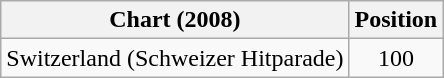<table class="wikitable">
<tr>
<th>Chart (2008)</th>
<th>Position</th>
</tr>
<tr>
<td>Switzerland (Schweizer Hitparade)</td>
<td align="center">100</td>
</tr>
</table>
